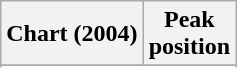<table class="wikitable sortable plainrowheaders">
<tr>
<th scope="col">Chart (2004)</th>
<th scope="col">Peak<br>position</th>
</tr>
<tr>
</tr>
<tr>
</tr>
<tr>
</tr>
<tr>
</tr>
<tr>
</tr>
<tr>
</tr>
<tr>
</tr>
<tr>
</tr>
<tr>
</tr>
<tr>
</tr>
<tr>
</tr>
<tr>
</tr>
</table>
